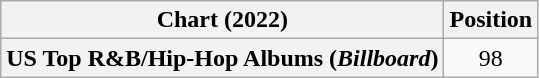<table class="wikitable plainrowheaders" style="text-align:center">
<tr>
<th scope="col">Chart (2022)</th>
<th scope="col">Position</th>
</tr>
<tr>
<th scope="row">US Top R&B/Hip-Hop Albums (<em>Billboard</em>)</th>
<td>98</td>
</tr>
</table>
